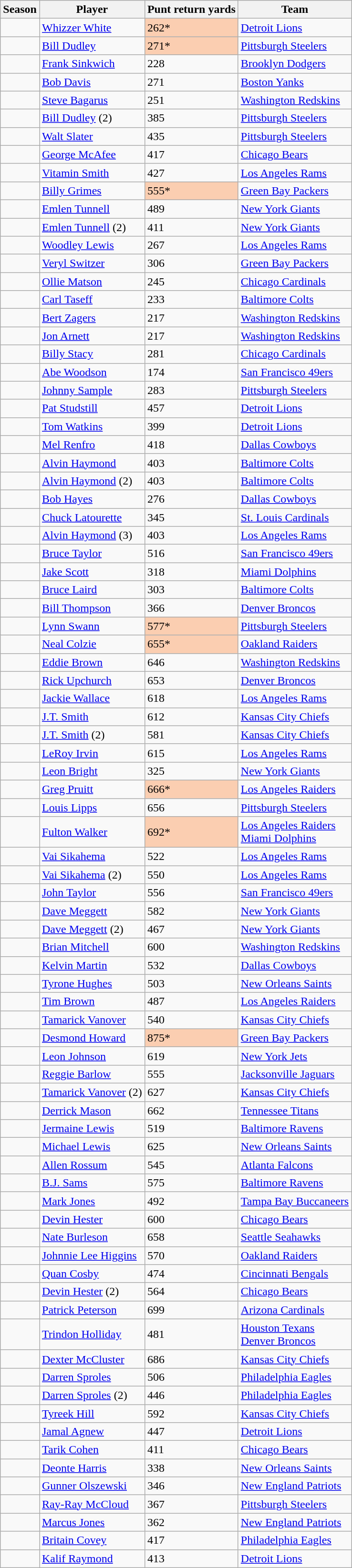<table class="wikitable sortable" style=width="70%">
<tr>
<th>Season</th>
<th>Player</th>
<th>Punt return yards</th>
<th>Team</th>
</tr>
<tr>
<td></td>
<td><a href='#'>Whizzer White</a></td>
<td bgcolor="#FBCEB1">262*</td>
<td><a href='#'>Detroit Lions</a></td>
</tr>
<tr>
<td></td>
<td><a href='#'>Bill Dudley</a></td>
<td bgcolor="#FBCEB1">271*</td>
<td><a href='#'>Pittsburgh Steelers</a></td>
</tr>
<tr>
<td></td>
<td><a href='#'>Frank Sinkwich</a></td>
<td>228</td>
<td><a href='#'>Brooklyn Dodgers</a></td>
</tr>
<tr>
<td></td>
<td><a href='#'>Bob Davis</a></td>
<td>271</td>
<td><a href='#'>Boston Yanks</a></td>
</tr>
<tr>
<td></td>
<td><a href='#'>Steve Bagarus</a></td>
<td>251</td>
<td><a href='#'>Washington Redskins</a></td>
</tr>
<tr>
<td></td>
<td><a href='#'>Bill Dudley</a> (2)</td>
<td>385</td>
<td><a href='#'>Pittsburgh Steelers</a></td>
</tr>
<tr>
<td></td>
<td><a href='#'>Walt Slater</a></td>
<td>435</td>
<td><a href='#'>Pittsburgh Steelers</a></td>
</tr>
<tr>
<td></td>
<td><a href='#'>George McAfee</a></td>
<td>417</td>
<td><a href='#'>Chicago Bears</a></td>
</tr>
<tr>
<td></td>
<td><a href='#'>Vitamin Smith</a></td>
<td>427</td>
<td><a href='#'>Los Angeles Rams</a></td>
</tr>
<tr>
<td></td>
<td><a href='#'>Billy Grimes</a></td>
<td bgcolor="#FBCEB1">555*</td>
<td><a href='#'>Green Bay Packers</a></td>
</tr>
<tr>
<td></td>
<td><a href='#'>Emlen Tunnell</a></td>
<td>489</td>
<td><a href='#'>New York Giants</a></td>
</tr>
<tr>
<td></td>
<td><a href='#'>Emlen Tunnell</a> (2)</td>
<td>411</td>
<td><a href='#'>New York Giants</a></td>
</tr>
<tr>
<td></td>
<td><a href='#'>Woodley Lewis</a></td>
<td>267</td>
<td><a href='#'>Los Angeles Rams</a></td>
</tr>
<tr>
<td></td>
<td><a href='#'>Veryl Switzer</a></td>
<td>306</td>
<td><a href='#'>Green Bay Packers</a></td>
</tr>
<tr>
<td></td>
<td><a href='#'>Ollie Matson</a></td>
<td>245</td>
<td><a href='#'>Chicago Cardinals</a></td>
</tr>
<tr>
<td></td>
<td><a href='#'>Carl Taseff</a></td>
<td>233</td>
<td><a href='#'>Baltimore Colts</a></td>
</tr>
<tr>
<td></td>
<td><a href='#'>Bert Zagers</a></td>
<td>217</td>
<td><a href='#'>Washington Redskins</a></td>
</tr>
<tr>
<td></td>
<td><a href='#'>Jon Arnett</a></td>
<td>217</td>
<td><a href='#'>Washington Redskins</a></td>
</tr>
<tr>
<td></td>
<td><a href='#'>Billy Stacy</a></td>
<td>281</td>
<td><a href='#'>Chicago Cardinals</a></td>
</tr>
<tr>
<td></td>
<td><a href='#'>Abe Woodson</a></td>
<td>174</td>
<td><a href='#'>San Francisco 49ers</a></td>
</tr>
<tr>
<td></td>
<td><a href='#'>Johnny Sample</a></td>
<td>283</td>
<td><a href='#'>Pittsburgh Steelers</a></td>
</tr>
<tr>
<td></td>
<td><a href='#'>Pat Studstill</a></td>
<td>457</td>
<td><a href='#'>Detroit Lions</a></td>
</tr>
<tr>
<td></td>
<td><a href='#'>Tom Watkins</a></td>
<td>399</td>
<td><a href='#'>Detroit Lions</a></td>
</tr>
<tr>
<td></td>
<td><a href='#'>Mel Renfro</a></td>
<td>418</td>
<td><a href='#'>Dallas Cowboys</a></td>
</tr>
<tr>
<td></td>
<td><a href='#'>Alvin Haymond</a></td>
<td>403</td>
<td><a href='#'>Baltimore Colts</a></td>
</tr>
<tr>
<td></td>
<td><a href='#'>Alvin Haymond</a> (2)</td>
<td>403</td>
<td><a href='#'>Baltimore Colts</a></td>
</tr>
<tr>
<td></td>
<td><a href='#'>Bob Hayes</a></td>
<td>276</td>
<td><a href='#'>Dallas Cowboys</a></td>
</tr>
<tr>
<td></td>
<td><a href='#'>Chuck Latourette</a></td>
<td>345</td>
<td><a href='#'>St. Louis Cardinals</a></td>
</tr>
<tr>
<td></td>
<td><a href='#'>Alvin Haymond</a> (3)</td>
<td>403</td>
<td><a href='#'>Los Angeles Rams</a></td>
</tr>
<tr>
<td></td>
<td><a href='#'>Bruce Taylor</a></td>
<td>516</td>
<td><a href='#'>San Francisco 49ers</a></td>
</tr>
<tr>
<td></td>
<td><a href='#'>Jake Scott</a></td>
<td>318</td>
<td><a href='#'>Miami Dolphins</a></td>
</tr>
<tr>
<td></td>
<td><a href='#'>Bruce Laird</a></td>
<td>303</td>
<td><a href='#'>Baltimore Colts</a></td>
</tr>
<tr>
<td></td>
<td><a href='#'>Bill Thompson</a></td>
<td>366</td>
<td><a href='#'>Denver Broncos</a></td>
</tr>
<tr>
<td></td>
<td><a href='#'>Lynn Swann</a></td>
<td bgcolor="#FBCEB1">577*</td>
<td><a href='#'>Pittsburgh Steelers</a></td>
</tr>
<tr>
<td></td>
<td><a href='#'>Neal Colzie</a></td>
<td bgcolor="#FBCEB1">655*</td>
<td><a href='#'>Oakland Raiders</a></td>
</tr>
<tr>
<td></td>
<td><a href='#'>Eddie Brown</a></td>
<td>646</td>
<td><a href='#'>Washington Redskins</a></td>
</tr>
<tr>
<td></td>
<td><a href='#'>Rick Upchurch</a></td>
<td>653</td>
<td><a href='#'>Denver Broncos</a></td>
</tr>
<tr>
<td></td>
<td><a href='#'>Jackie Wallace</a></td>
<td>618</td>
<td><a href='#'>Los Angeles Rams</a></td>
</tr>
<tr>
<td></td>
<td><a href='#'>J.T. Smith</a></td>
<td>612</td>
<td><a href='#'>Kansas City Chiefs</a></td>
</tr>
<tr>
<td></td>
<td><a href='#'>J.T. Smith</a> (2)</td>
<td>581</td>
<td><a href='#'>Kansas City Chiefs</a></td>
</tr>
<tr>
<td></td>
<td><a href='#'>LeRoy Irvin</a></td>
<td>615</td>
<td><a href='#'>Los Angeles Rams</a></td>
</tr>
<tr>
<td></td>
<td><a href='#'>Leon Bright</a></td>
<td>325</td>
<td><a href='#'>New York Giants</a></td>
</tr>
<tr>
<td></td>
<td><a href='#'>Greg Pruitt</a></td>
<td bgcolor="#FBCEB1">666*</td>
<td><a href='#'>Los Angeles Raiders</a></td>
</tr>
<tr>
<td></td>
<td><a href='#'>Louis Lipps</a></td>
<td>656</td>
<td><a href='#'>Pittsburgh Steelers</a></td>
</tr>
<tr>
<td></td>
<td><a href='#'>Fulton Walker</a></td>
<td bgcolor="#FBCEB1">692*</td>
<td><a href='#'>Los Angeles Raiders</a><br><a href='#'>Miami Dolphins</a></td>
</tr>
<tr>
<td></td>
<td><a href='#'>Vai Sikahema</a></td>
<td>522</td>
<td><a href='#'>Los Angeles Rams</a></td>
</tr>
<tr>
<td></td>
<td><a href='#'>Vai Sikahema</a> (2)</td>
<td>550</td>
<td><a href='#'>Los Angeles Rams</a></td>
</tr>
<tr>
<td></td>
<td><a href='#'>John Taylor</a></td>
<td>556</td>
<td><a href='#'>San Francisco 49ers</a></td>
</tr>
<tr>
<td></td>
<td><a href='#'>Dave Meggett</a></td>
<td>582</td>
<td><a href='#'>New York Giants</a></td>
</tr>
<tr>
<td></td>
<td><a href='#'>Dave Meggett</a> (2)</td>
<td>467</td>
<td><a href='#'>New York Giants</a></td>
</tr>
<tr>
<td></td>
<td><a href='#'>Brian Mitchell</a></td>
<td>600</td>
<td><a href='#'>Washington Redskins</a></td>
</tr>
<tr>
<td></td>
<td><a href='#'>Kelvin Martin</a></td>
<td>532</td>
<td><a href='#'>Dallas Cowboys</a></td>
</tr>
<tr>
<td></td>
<td><a href='#'>Tyrone Hughes</a></td>
<td>503</td>
<td><a href='#'>New Orleans Saints</a></td>
</tr>
<tr>
<td></td>
<td><a href='#'>Tim Brown</a></td>
<td>487</td>
<td><a href='#'>Los Angeles Raiders</a></td>
</tr>
<tr>
<td></td>
<td><a href='#'>Tamarick Vanover</a></td>
<td>540</td>
<td><a href='#'>Kansas City Chiefs</a></td>
</tr>
<tr>
<td></td>
<td><a href='#'>Desmond Howard</a></td>
<td bgcolor="#FBCEB1">875*</td>
<td><a href='#'>Green Bay Packers</a></td>
</tr>
<tr>
<td></td>
<td><a href='#'>Leon Johnson</a></td>
<td>619</td>
<td><a href='#'>New York Jets</a></td>
</tr>
<tr>
<td></td>
<td><a href='#'>Reggie Barlow</a></td>
<td>555</td>
<td><a href='#'>Jacksonville Jaguars</a></td>
</tr>
<tr>
<td></td>
<td><a href='#'>Tamarick Vanover</a> (2)</td>
<td>627</td>
<td><a href='#'>Kansas City Chiefs</a></td>
</tr>
<tr>
<td></td>
<td><a href='#'>Derrick Mason</a></td>
<td>662</td>
<td><a href='#'>Tennessee Titans</a></td>
</tr>
<tr>
<td></td>
<td><a href='#'>Jermaine Lewis</a></td>
<td>519</td>
<td><a href='#'>Baltimore Ravens</a></td>
</tr>
<tr>
<td></td>
<td><a href='#'>Michael Lewis</a></td>
<td>625</td>
<td><a href='#'>New Orleans Saints</a></td>
</tr>
<tr>
<td></td>
<td><a href='#'>Allen Rossum</a></td>
<td>545</td>
<td><a href='#'>Atlanta Falcons</a></td>
</tr>
<tr>
<td></td>
<td><a href='#'>B.J. Sams</a></td>
<td>575</td>
<td><a href='#'>Baltimore Ravens</a></td>
</tr>
<tr>
<td></td>
<td><a href='#'>Mark Jones</a></td>
<td>492</td>
<td><a href='#'>Tampa Bay Buccaneers</a></td>
</tr>
<tr>
<td></td>
<td><a href='#'>Devin Hester</a></td>
<td>600</td>
<td><a href='#'>Chicago Bears</a></td>
</tr>
<tr>
<td></td>
<td><a href='#'>Nate Burleson</a></td>
<td>658</td>
<td><a href='#'>Seattle Seahawks</a></td>
</tr>
<tr>
<td></td>
<td><a href='#'>Johnnie Lee Higgins</a></td>
<td>570</td>
<td><a href='#'>Oakland Raiders</a></td>
</tr>
<tr>
<td></td>
<td><a href='#'>Quan Cosby</a></td>
<td>474</td>
<td><a href='#'>Cincinnati Bengals</a></td>
</tr>
<tr>
<td></td>
<td><a href='#'>Devin Hester</a> (2)</td>
<td>564</td>
<td><a href='#'>Chicago Bears</a></td>
</tr>
<tr>
<td></td>
<td><a href='#'>Patrick Peterson</a></td>
<td>699</td>
<td><a href='#'>Arizona Cardinals</a></td>
</tr>
<tr>
<td></td>
<td><a href='#'>Trindon Holliday</a></td>
<td>481</td>
<td><a href='#'>Houston Texans</a><br><a href='#'>Denver Broncos</a></td>
</tr>
<tr>
<td></td>
<td><a href='#'>Dexter McCluster</a></td>
<td>686</td>
<td><a href='#'>Kansas City Chiefs</a></td>
</tr>
<tr>
<td></td>
<td><a href='#'>Darren Sproles</a></td>
<td>506</td>
<td><a href='#'>Philadelphia Eagles</a></td>
</tr>
<tr>
<td></td>
<td><a href='#'>Darren Sproles</a> (2)</td>
<td>446</td>
<td><a href='#'>Philadelphia Eagles</a></td>
</tr>
<tr>
<td></td>
<td><a href='#'>Tyreek Hill</a></td>
<td>592</td>
<td><a href='#'>Kansas City Chiefs</a></td>
</tr>
<tr>
<td></td>
<td><a href='#'>Jamal Agnew</a></td>
<td>447</td>
<td><a href='#'>Detroit Lions</a></td>
</tr>
<tr>
<td></td>
<td><a href='#'>Tarik Cohen</a></td>
<td>411</td>
<td><a href='#'>Chicago Bears</a></td>
</tr>
<tr>
<td></td>
<td><a href='#'>Deonte Harris</a></td>
<td>338</td>
<td><a href='#'>New Orleans Saints</a></td>
</tr>
<tr>
<td></td>
<td><a href='#'>Gunner Olszewski</a></td>
<td>346</td>
<td><a href='#'>New England Patriots</a></td>
</tr>
<tr>
<td></td>
<td><a href='#'>Ray-Ray McCloud</a></td>
<td>367</td>
<td><a href='#'>Pittsburgh Steelers</a></td>
</tr>
<tr>
<td></td>
<td><a href='#'>Marcus Jones</a></td>
<td>362</td>
<td><a href='#'>New England Patriots</a></td>
</tr>
<tr>
<td></td>
<td><a href='#'>Britain Covey</a></td>
<td>417</td>
<td><a href='#'>Philadelphia Eagles</a></td>
</tr>
<tr>
<td></td>
<td><a href='#'>Kalif Raymond</a></td>
<td>413</td>
<td><a href='#'>Detroit Lions</a></td>
</tr>
</table>
